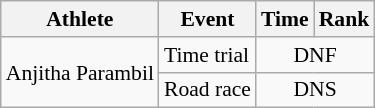<table class=wikitable style="font-size:90%">
<tr>
<th>Athlete</th>
<th>Event</th>
<th>Time</th>
<th>Rank</th>
</tr>
<tr>
<td rowspan="2">Anjitha Parambil</td>
<td>Time trial</td>
<td align=center colspan=2>DNF</td>
</tr>
<tr>
<td>Road race</td>
<td align=center colspan=2>DNS</td>
</tr>
</table>
